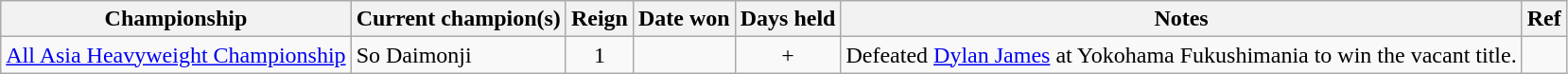<table class="wikitable">
<tr>
<th>Championship</th>
<th>Current champion(s)</th>
<th>Reign</th>
<th>Date won</th>
<th>Days held</th>
<th>Notes</th>
<th>Ref</th>
</tr>
<tr>
<td><a href='#'>All Asia Heavyweight Championship</a></td>
<td>So Daimonji</td>
<td align=center>1</td>
<td align=center></td>
<td align=center>+</td>
<td>Defeated <a href='#'>Dylan James</a> at Yokohama Fukushimania to win the vacant title.</td>
<td></td>
</tr>
</table>
